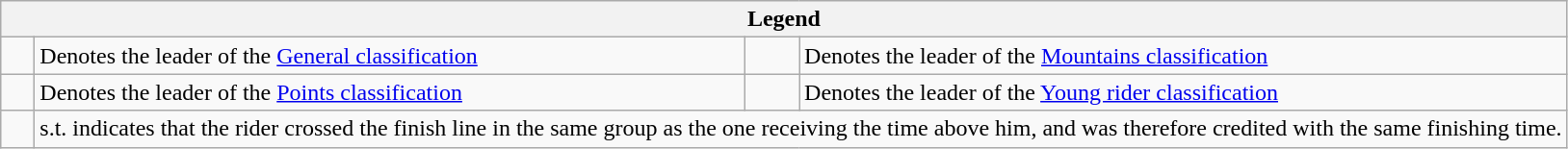<table class="wikitable">
<tr>
<th colspan=4>Legend</th>
</tr>
<tr>
<td>    </td>
<td>Denotes the leader of the <a href='#'>General classification</a></td>
<td>    </td>
<td>Denotes the leader of the <a href='#'>Mountains classification</a></td>
</tr>
<tr>
<td>    </td>
<td>Denotes the leader of the <a href='#'>Points classification</a></td>
<td>    </td>
<td>Denotes the leader of the <a href='#'>Young rider classification</a></td>
</tr>
<tr>
<td>  </td>
<td colspan=3>s.t. indicates that the rider crossed the finish line in the same group as the one receiving the time above him, and was therefore credited with the same finishing time.</td>
</tr>
</table>
